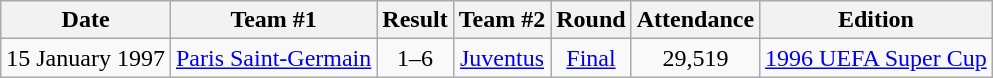<table class="wikitable plainrowheaders sortable" style="text-align:center">
<tr>
<th>Date</th>
<th>Team #1</th>
<th>Result</th>
<th>Team #2</th>
<th>Round</th>
<th>Attendance</th>
<th>Edition</th>
</tr>
<tr>
<td>15 January 1997</td>
<td> <a href='#'>Paris Saint-Germain</a></td>
<td>1–6</td>
<td> <a href='#'>Juventus</a></td>
<td><a href='#'>Final</a></td>
<td>29,519</td>
<td><a href='#'>1996 UEFA Super Cup</a></td>
</tr>
</table>
